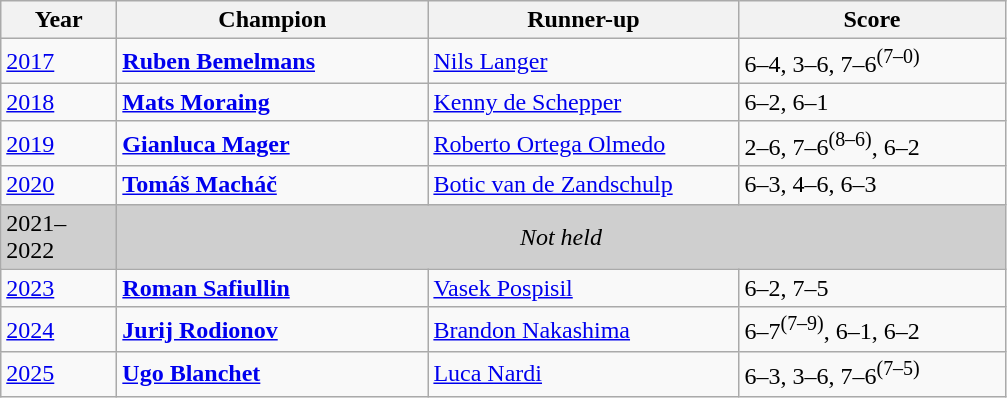<table class="wikitable">
<tr>
<th style="width:70px">Year</th>
<th style="width:200px">Champion</th>
<th style="width:200px">Runner-up</th>
<th style="width:170px" class="unsortable">Score</th>
</tr>
<tr>
<td><a href='#'>2017</a></td>
<td> <strong><a href='#'>Ruben Bemelmans</a></strong></td>
<td> <a href='#'>Nils Langer</a></td>
<td>6–4, 3–6, 7–6<sup>(7–0)</sup></td>
</tr>
<tr>
<td><a href='#'>2018</a></td>
<td> <strong><a href='#'>Mats Moraing</a></strong></td>
<td> <a href='#'>Kenny de Schepper</a></td>
<td>6–2, 6–1</td>
</tr>
<tr>
<td><a href='#'>2019</a></td>
<td> <strong><a href='#'>Gianluca Mager</a></strong></td>
<td> <a href='#'>Roberto Ortega Olmedo</a></td>
<td>2–6, 7–6<sup>(8–6)</sup>, 6–2</td>
</tr>
<tr>
<td><a href='#'>2020</a></td>
<td> <strong><a href='#'>Tomáš Macháč</a></strong></td>
<td> <a href='#'>Botic van de Zandschulp</a></td>
<td>6–3, 4–6, 6–3</td>
</tr>
<tr>
<td style="background:#cfcfcf">2021–<br>2022</td>
<td colspan=3 align=center style="background:#cfcfcf"><em>Not held</em></td>
</tr>
<tr>
<td><a href='#'>2023</a></td>
<td> <strong><a href='#'>Roman Safiullin</a></strong></td>
<td> <a href='#'>Vasek Pospisil</a></td>
<td>6–2, 7–5</td>
</tr>
<tr>
<td><a href='#'>2024</a></td>
<td> <strong><a href='#'>Jurij Rodionov</a></strong></td>
<td> <a href='#'>Brandon Nakashima</a></td>
<td>6–7<sup>(7–9)</sup>, 6–1, 6–2</td>
</tr>
<tr>
<td><a href='#'>2025</a></td>
<td> <strong><a href='#'>Ugo Blanchet</a></strong></td>
<td> <a href='#'>Luca Nardi</a></td>
<td>6–3, 3–6, 7–6<sup>(7–5)</sup></td>
</tr>
</table>
